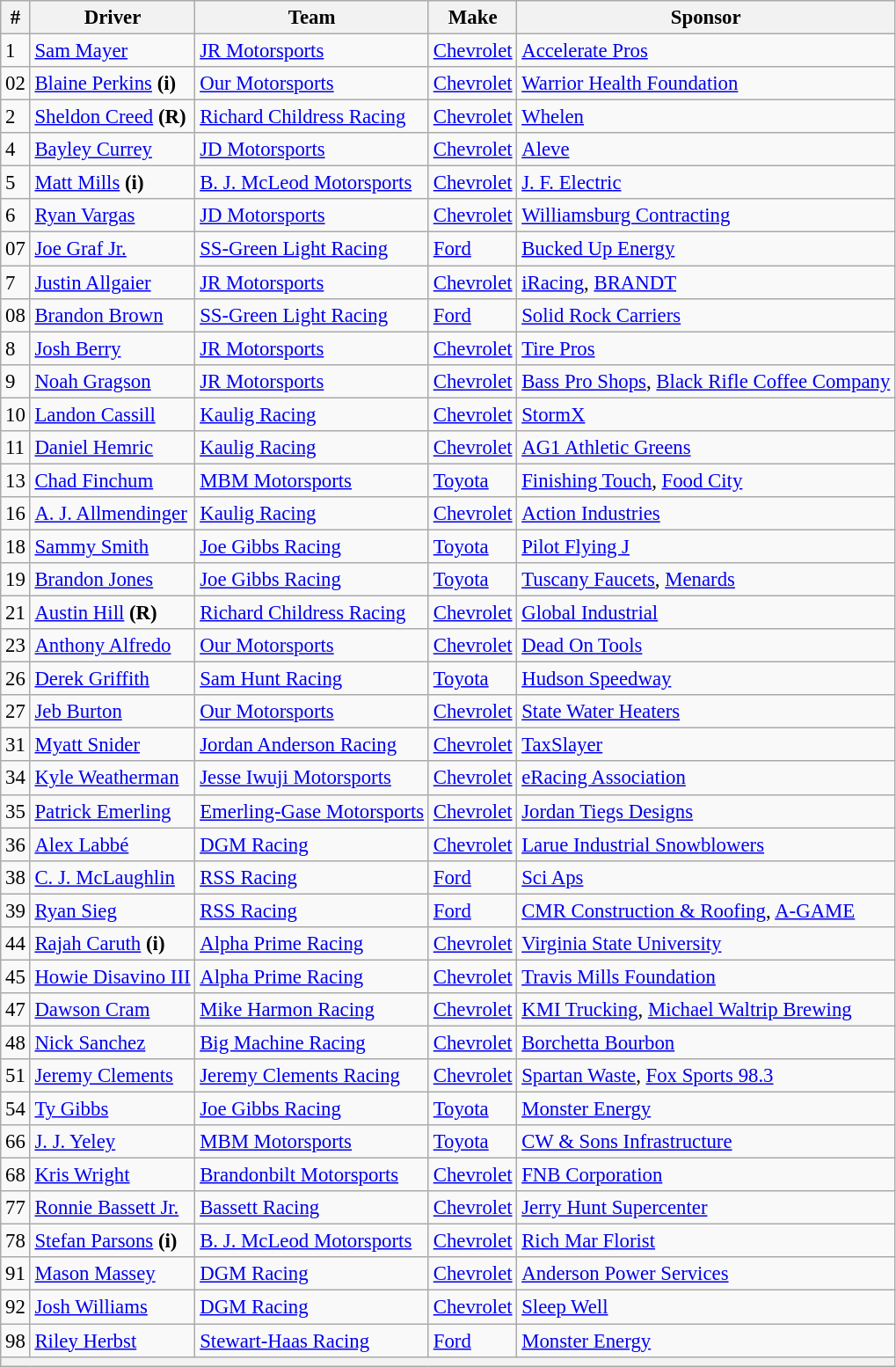<table class="wikitable" style="font-size: 95%;">
<tr>
<th>#</th>
<th>Driver</th>
<th>Team</th>
<th>Make</th>
<th>Sponsor</th>
</tr>
<tr>
<td>1</td>
<td><a href='#'>Sam Mayer</a></td>
<td><a href='#'>JR Motorsports</a></td>
<td><a href='#'>Chevrolet</a></td>
<td><a href='#'>Accelerate Pros</a></td>
</tr>
<tr>
<td>02</td>
<td><a href='#'>Blaine Perkins</a> <strong>(i)</strong></td>
<td><a href='#'>Our Motorsports</a></td>
<td><a href='#'>Chevrolet</a></td>
<td><a href='#'>Warrior Health Foundation</a></td>
</tr>
<tr>
<td>2</td>
<td><a href='#'>Sheldon Creed</a> <strong>(R)</strong></td>
<td><a href='#'>Richard Childress Racing</a></td>
<td><a href='#'>Chevrolet</a></td>
<td><a href='#'>Whelen</a></td>
</tr>
<tr>
<td>4</td>
<td><a href='#'>Bayley Currey</a></td>
<td><a href='#'>JD Motorsports</a></td>
<td><a href='#'>Chevrolet</a></td>
<td><a href='#'>Aleve</a></td>
</tr>
<tr>
<td>5</td>
<td><a href='#'>Matt Mills</a> <strong>(i)</strong></td>
<td><a href='#'>B. J. McLeod Motorsports</a></td>
<td><a href='#'>Chevrolet</a></td>
<td><a href='#'>J. F. Electric</a></td>
</tr>
<tr>
<td>6</td>
<td><a href='#'>Ryan Vargas</a></td>
<td><a href='#'>JD Motorsports</a></td>
<td><a href='#'>Chevrolet</a></td>
<td><a href='#'>Williamsburg Contracting</a></td>
</tr>
<tr>
<td>07</td>
<td><a href='#'>Joe Graf Jr.</a></td>
<td><a href='#'>SS-Green Light Racing</a></td>
<td><a href='#'>Ford</a></td>
<td><a href='#'>Bucked Up Energy</a></td>
</tr>
<tr>
<td>7</td>
<td><a href='#'>Justin Allgaier</a></td>
<td><a href='#'>JR Motorsports</a></td>
<td><a href='#'>Chevrolet</a></td>
<td><a href='#'>iRacing</a>, <a href='#'>BRANDT</a></td>
</tr>
<tr>
<td>08</td>
<td><a href='#'>Brandon Brown</a></td>
<td><a href='#'>SS-Green Light Racing</a></td>
<td><a href='#'>Ford</a></td>
<td><a href='#'>Solid Rock Carriers</a></td>
</tr>
<tr>
<td>8</td>
<td><a href='#'>Josh Berry</a></td>
<td><a href='#'>JR Motorsports</a></td>
<td><a href='#'>Chevrolet</a></td>
<td><a href='#'>Tire Pros</a></td>
</tr>
<tr>
<td>9</td>
<td><a href='#'>Noah Gragson</a></td>
<td><a href='#'>JR Motorsports</a></td>
<td><a href='#'>Chevrolet</a></td>
<td nowrap><a href='#'>Bass Pro Shops</a>, <a href='#'>Black Rifle Coffee Company</a></td>
</tr>
<tr>
<td>10</td>
<td><a href='#'>Landon Cassill</a></td>
<td><a href='#'>Kaulig Racing</a></td>
<td><a href='#'>Chevrolet</a></td>
<td><a href='#'>StormX</a></td>
</tr>
<tr>
<td>11</td>
<td><a href='#'>Daniel Hemric</a></td>
<td><a href='#'>Kaulig Racing</a></td>
<td><a href='#'>Chevrolet</a></td>
<td><a href='#'>AG1 Athletic Greens</a></td>
</tr>
<tr>
<td>13</td>
<td><a href='#'>Chad Finchum</a></td>
<td><a href='#'>MBM Motorsports</a></td>
<td><a href='#'>Toyota</a></td>
<td><a href='#'>Finishing Touch</a>, <a href='#'>Food City</a></td>
</tr>
<tr>
<td>16</td>
<td nowrap><a href='#'>A. J. Allmendinger</a></td>
<td><a href='#'>Kaulig Racing</a></td>
<td><a href='#'>Chevrolet</a></td>
<td><a href='#'>Action Industries</a></td>
</tr>
<tr>
<td>18</td>
<td><a href='#'>Sammy Smith</a></td>
<td><a href='#'>Joe Gibbs Racing</a></td>
<td><a href='#'>Toyota</a></td>
<td><a href='#'>Pilot Flying J</a></td>
</tr>
<tr>
<td>19</td>
<td><a href='#'>Brandon Jones</a></td>
<td><a href='#'>Joe Gibbs Racing</a></td>
<td><a href='#'>Toyota</a></td>
<td><a href='#'>Tuscany Faucets</a>, <a href='#'>Menards</a></td>
</tr>
<tr>
<td>21</td>
<td><a href='#'>Austin Hill</a> <strong>(R)</strong></td>
<td><a href='#'>Richard Childress Racing</a></td>
<td><a href='#'>Chevrolet</a></td>
<td><a href='#'>Global Industrial</a></td>
</tr>
<tr>
<td>23</td>
<td><a href='#'>Anthony Alfredo</a></td>
<td><a href='#'>Our Motorsports</a></td>
<td><a href='#'>Chevrolet</a></td>
<td><a href='#'>Dead On Tools</a></td>
</tr>
<tr>
<td>26</td>
<td><a href='#'>Derek Griffith</a></td>
<td><a href='#'>Sam Hunt Racing</a></td>
<td><a href='#'>Toyota</a></td>
<td><a href='#'>Hudson Speedway</a></td>
</tr>
<tr>
<td>27</td>
<td><a href='#'>Jeb Burton</a></td>
<td><a href='#'>Our Motorsports</a></td>
<td><a href='#'>Chevrolet</a></td>
<td><a href='#'>State Water Heaters</a></td>
</tr>
<tr>
<td>31</td>
<td><a href='#'>Myatt Snider</a></td>
<td><a href='#'>Jordan Anderson Racing</a></td>
<td><a href='#'>Chevrolet</a></td>
<td><a href='#'>TaxSlayer</a></td>
</tr>
<tr>
<td>34</td>
<td><a href='#'>Kyle Weatherman</a></td>
<td nowrap><a href='#'>Jesse Iwuji Motorsports</a></td>
<td><a href='#'>Chevrolet</a></td>
<td><a href='#'>eRacing Association</a></td>
</tr>
<tr>
<td>35</td>
<td><a href='#'>Patrick Emerling</a></td>
<td nowrap><a href='#'>Emerling-Gase Motorsports</a></td>
<td><a href='#'>Chevrolet</a></td>
<td><a href='#'>Jordan Tiegs Designs</a></td>
</tr>
<tr>
<td>36</td>
<td><a href='#'>Alex Labbé</a></td>
<td><a href='#'>DGM Racing</a></td>
<td><a href='#'>Chevrolet</a></td>
<td><a href='#'>Larue Industrial Snowblowers</a></td>
</tr>
<tr>
<td>38</td>
<td><a href='#'>C. J. McLaughlin</a></td>
<td><a href='#'>RSS Racing</a></td>
<td><a href='#'>Ford</a></td>
<td><a href='#'>Sci Aps</a></td>
</tr>
<tr>
<td>39</td>
<td><a href='#'>Ryan Sieg</a></td>
<td><a href='#'>RSS Racing</a></td>
<td><a href='#'>Ford</a></td>
<td><a href='#'>CMR Construction & Roofing</a>, <a href='#'>A-GAME</a></td>
</tr>
<tr>
<td>44</td>
<td><a href='#'>Rajah Caruth</a> <strong>(i)</strong></td>
<td><a href='#'>Alpha Prime Racing</a></td>
<td><a href='#'>Chevrolet</a></td>
<td><a href='#'>Virginia State University</a></td>
</tr>
<tr>
<td>45</td>
<td><a href='#'>Howie Disavino III</a></td>
<td><a href='#'>Alpha Prime Racing</a></td>
<td><a href='#'>Chevrolet</a></td>
<td><a href='#'>Travis Mills Foundation</a></td>
</tr>
<tr>
<td>47</td>
<td><a href='#'>Dawson Cram</a></td>
<td><a href='#'>Mike Harmon Racing</a></td>
<td><a href='#'>Chevrolet</a></td>
<td><a href='#'>KMI Trucking</a>, <a href='#'>Michael Waltrip Brewing</a></td>
</tr>
<tr>
<td>48</td>
<td><a href='#'>Nick Sanchez</a></td>
<td><a href='#'>Big Machine Racing</a></td>
<td><a href='#'>Chevrolet</a></td>
<td><a href='#'>Borchetta Bourbon</a></td>
</tr>
<tr>
<td>51</td>
<td><a href='#'>Jeremy Clements</a></td>
<td><a href='#'>Jeremy Clements Racing</a></td>
<td><a href='#'>Chevrolet</a></td>
<td><a href='#'>Spartan Waste</a>, <a href='#'>Fox Sports 98.3</a></td>
</tr>
<tr>
<td>54</td>
<td><a href='#'>Ty Gibbs</a></td>
<td><a href='#'>Joe Gibbs Racing</a></td>
<td><a href='#'>Toyota</a></td>
<td><a href='#'>Monster Energy</a></td>
</tr>
<tr>
<td>66</td>
<td><a href='#'>J. J. Yeley</a></td>
<td><a href='#'>MBM Motorsports</a></td>
<td><a href='#'>Toyota</a></td>
<td><a href='#'>CW & Sons Infrastructure</a></td>
</tr>
<tr>
<td>68</td>
<td><a href='#'>Kris Wright</a></td>
<td><a href='#'>Brandonbilt Motorsports</a></td>
<td><a href='#'>Chevrolet</a></td>
<td><a href='#'>FNB Corporation</a></td>
</tr>
<tr>
<td>77</td>
<td><a href='#'>Ronnie Bassett Jr.</a></td>
<td><a href='#'>Bassett Racing</a></td>
<td><a href='#'>Chevrolet</a></td>
<td><a href='#'>Jerry Hunt Supercenter</a></td>
</tr>
<tr>
<td>78</td>
<td><a href='#'>Stefan Parsons</a> <strong>(i)</strong></td>
<td><a href='#'>B. J. McLeod Motorsports</a></td>
<td><a href='#'>Chevrolet</a></td>
<td><a href='#'>Rich Mar Florist</a></td>
</tr>
<tr>
<td>91</td>
<td><a href='#'>Mason Massey</a></td>
<td><a href='#'>DGM Racing</a></td>
<td><a href='#'>Chevrolet</a></td>
<td><a href='#'>Anderson Power Services</a></td>
</tr>
<tr>
<td>92</td>
<td><a href='#'>Josh Williams</a></td>
<td><a href='#'>DGM Racing</a></td>
<td><a href='#'>Chevrolet</a></td>
<td><a href='#'>Sleep Well</a></td>
</tr>
<tr>
<td>98</td>
<td><a href='#'>Riley Herbst</a></td>
<td><a href='#'>Stewart-Haas Racing</a></td>
<td><a href='#'>Ford</a></td>
<td><a href='#'>Monster Energy</a></td>
</tr>
<tr>
<th colspan="5"></th>
</tr>
</table>
